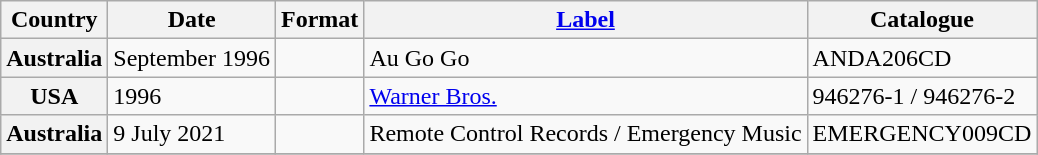<table class="wikitable plainrowheaders">
<tr>
<th scope="col">Country</th>
<th scope="col">Date</th>
<th scope="col">Format</th>
<th scope="col"><a href='#'>Label</a></th>
<th scope="col">Catalogue</th>
</tr>
<tr>
<th scope="row">Australia</th>
<td>September 1996</td>
<td></td>
<td>Au Go Go</td>
<td>ANDA206CD</td>
</tr>
<tr>
<th scope="row">USA</th>
<td>1996</td>
<td></td>
<td><a href='#'>Warner Bros.</a></td>
<td>946276-1 / 946276-2</td>
</tr>
<tr>
<th scope="row">Australia</th>
<td>9 July 2021</td>
<td></td>
<td>Remote Control Records / Emergency Music</td>
<td>EMERGENCY009CD</td>
</tr>
<tr>
</tr>
</table>
